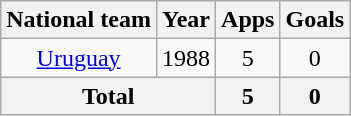<table class="wikitable" style="text-align:center">
<tr>
<th>National team</th>
<th>Year</th>
<th>Apps</th>
<th>Goals</th>
</tr>
<tr>
<td rowspan="1"><a href='#'>Uruguay</a></td>
<td>1988</td>
<td>5</td>
<td>0</td>
</tr>
<tr>
<th colspan="2">Total</th>
<th>5</th>
<th>0</th>
</tr>
</table>
